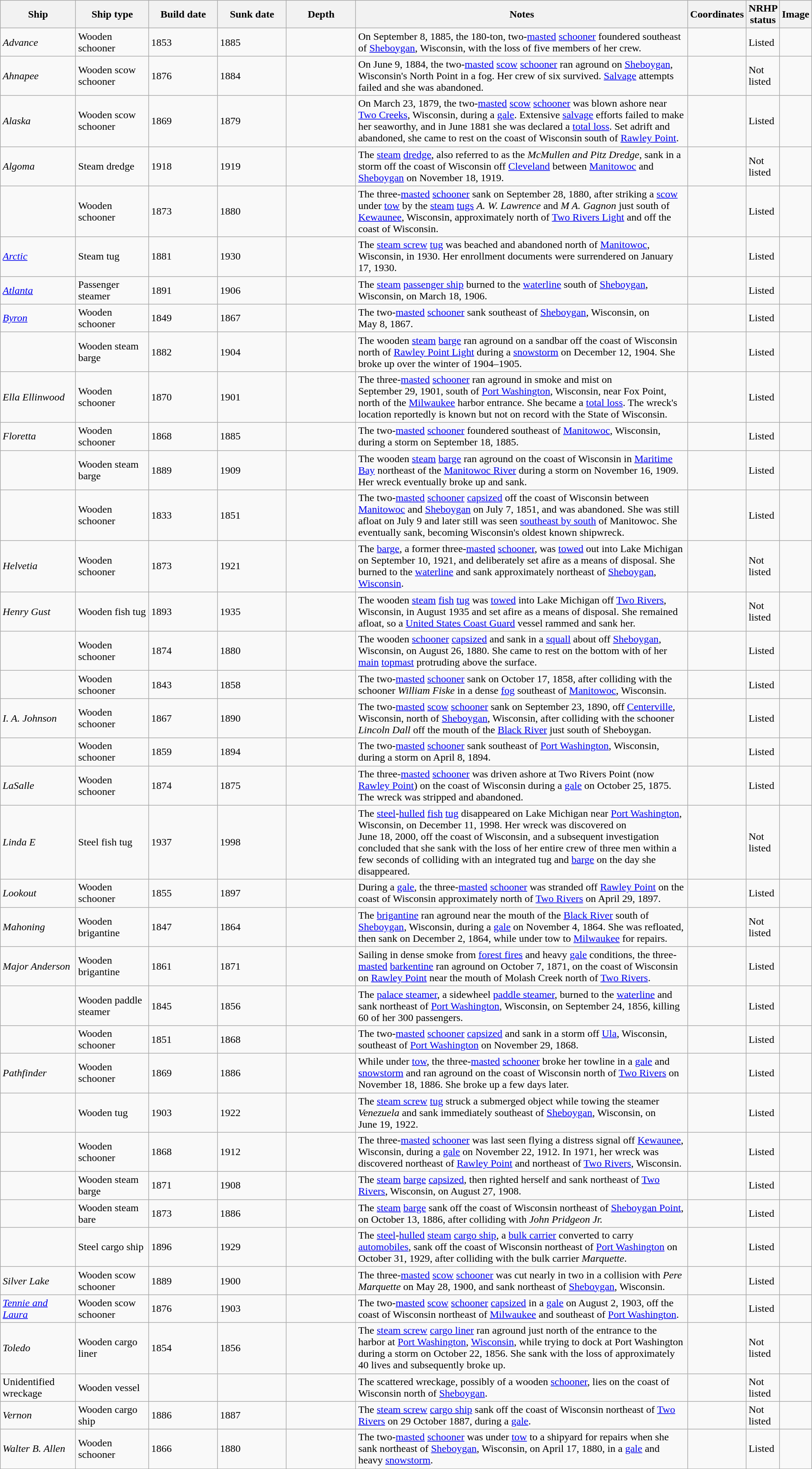<table class="wikitable sortable" | style = "width:100%">
<tr>
<th style="width:10%">Ship</th>
<th style="width:10%">Ship type</th>
<th style="width:10%">Build date</th>
<th style="width:10%">Sunk date</th>
<th style="width:10%">Depth</th>
<th style="width:60%">Notes</th>
<th style="width:10%">Coordinates</th>
<th style="width:10%">NRHP status</th>
<th style="width:10%">Image</th>
</tr>
<tr>
<td><em>Advance</em></td>
<td>Wooden schooner</td>
<td>1853</td>
<td>1885</td>
<td></td>
<td>On September 8, 1885, the 180-ton, two-<a href='#'>masted</a> <a href='#'>schooner</a> foundered southeast of <a href='#'>Sheboygan</a>, Wisconsin, with the loss of five members of her crew.</td>
<td></td>
<td>Listed</td>
<td></td>
</tr>
<tr>
<td><em>Ahnapee</em></td>
<td>Wooden scow schooner</td>
<td>1876</td>
<td>1884</td>
<td></td>
<td>On June 9, 1884, the two-<a href='#'>masted</a> <a href='#'>scow</a> <a href='#'>schooner</a> ran aground on <a href='#'>Sheboygan</a>, Wisconsin's North Point in a fog. Her crew of six survived. <a href='#'>Salvage</a> attempts failed and she was abandoned.</td>
<td></td>
<td>Not listed</td>
<td></td>
</tr>
<tr>
<td><em>Alaska</em></td>
<td>Wooden scow schooner</td>
<td>1869</td>
<td>1879</td>
<td></td>
<td>On March 23, 1879, the two-<a href='#'>masted</a> <a href='#'>scow</a> <a href='#'>schooner</a> was blown ashore near <a href='#'>Two Creeks</a>, Wisconsin, during a <a href='#'>gale</a>. Extensive <a href='#'>salvage</a> efforts failed to make her seaworthy, and in June 1881 she was declared a <a href='#'>total loss</a>. Set adrift and abandoned, she came to rest on the coast of Wisconsin south of <a href='#'>Rawley Point</a>.</td>
<td></td>
<td>Listed</td>
<td></td>
</tr>
<tr>
<td><em>Algoma</em></td>
<td>Steam dredge</td>
<td>1918</td>
<td>1919</td>
<td></td>
<td>The <a href='#'>steam</a> <a href='#'>dredge</a>, also referred to as the <em>McMullen and Pitz Dredge</em>, sank in a storm off the coast of Wisconsin off <a href='#'>Cleveland</a> between <a href='#'>Manitowoc</a> and <a href='#'>Sheboygan</a> on November 18, 1919.</td>
<td></td>
<td>Not listed</td>
<td></td>
</tr>
<tr>
<td></td>
<td>Wooden schooner</td>
<td>1873</td>
<td>1880</td>
<td></td>
<td>The three-<a href='#'>masted</a> <a href='#'>schooner</a> sank on September 28, 1880, after striking a <a href='#'>scow</a> under <a href='#'>tow</a> by the <a href='#'>steam</a> <a href='#'>tugs</a> <em>A. W. Lawrence</em> and <em>M A. Gagnon</em> just south of <a href='#'>Kewaunee</a>, Wisconsin, approximately  north of <a href='#'>Two Rivers Light</a> and  off the coast of Wisconsin.</td>
<td></td>
<td>Listed</td>
<td></td>
</tr>
<tr>
<td><em><a href='#'>Arctic</a></em></td>
<td>Steam tug</td>
<td>1881</td>
<td>1930</td>
<td></td>
<td>The <a href='#'>steam screw</a> <a href='#'>tug</a> was beached and abandoned north of <a href='#'>Manitowoc</a>, Wisconsin, in 1930. Her enrollment documents were surrendered on January 17, 1930.</td>
<td></td>
<td>Listed</td>
<td></td>
</tr>
<tr>
<td><em><a href='#'>Atlanta</a></em></td>
<td>Passenger steamer</td>
<td>1891</td>
<td>1906</td>
<td></td>
<td>The <a href='#'>steam</a> <a href='#'>passenger ship</a> burned to the <a href='#'>waterline</a> south of <a href='#'>Sheboygan</a>, Wisconsin, on March 18, 1906.</td>
<td></td>
<td>Listed</td>
<td></td>
</tr>
<tr>
<td><em><a href='#'>Byron</a></em></td>
<td>Wooden schooner</td>
<td>1849</td>
<td>1867</td>
<td></td>
<td>The two-<a href='#'>masted</a> <a href='#'>schooner</a> sank  southeast of <a href='#'>Sheboygan</a>, Wisconsin, on May 8, 1867.</td>
<td></td>
<td>Listed</td>
<td></td>
</tr>
<tr>
<td></td>
<td>Wooden steam barge</td>
<td>1882</td>
<td>1904</td>
<td></td>
<td>The wooden <a href='#'>steam</a> <a href='#'>barge</a> ran aground on a sandbar off the coast of Wisconsin north of <a href='#'>Rawley Point Light</a> during a <a href='#'>snowstorm</a> on December 12, 1904. She broke up over the winter of 1904–1905.</td>
<td></td>
<td>Listed</td>
<td></td>
</tr>
<tr>
<td><em>Ella Ellinwood</em></td>
<td>Wooden schooner</td>
<td>1870</td>
<td>1901</td>
<td></td>
<td>The three-<a href='#'>masted</a> <a href='#'>schooner</a> ran aground in smoke and mist on September 29, 1901, south of <a href='#'>Port Washington</a>, Wisconsin, near Fox Point,  north of the <a href='#'>Milwaukee</a> harbor entrance. She became a <a href='#'>total loss</a>. The wreck's location reportedly is known but not on record with the State of Wisconsin.</td>
<td></td>
<td>Listed</td>
<td></td>
</tr>
<tr>
<td><em>Floretta</em></td>
<td>Wooden schooner</td>
<td>1868</td>
<td>1885</td>
<td></td>
<td>The two-<a href='#'>masted</a> <a href='#'>schooner</a> foundered  southeast of <a href='#'>Manitowoc</a>, Wisconsin, during a storm on September 18, 1885.</td>
<td></td>
<td>Listed</td>
<td></td>
</tr>
<tr>
<td></td>
<td>Wooden steam barge</td>
<td>1889</td>
<td>1909</td>
<td></td>
<td>The wooden <a href='#'>steam</a> <a href='#'>barge</a> ran aground on the coast of Wisconsin in <a href='#'>Maritime Bay</a>  northeast of the <a href='#'>Manitowoc River</a> during a storm on November 16, 1909. Her wreck eventually broke up and sank.</td>
<td></td>
<td>Listed</td>
<td></td>
</tr>
<tr>
<td></td>
<td>Wooden schooner</td>
<td>1833</td>
<td>1851</td>
<td></td>
<td>The two-<a href='#'>masted</a> <a href='#'>schooner</a> <a href='#'>capsized</a>  off the coast of Wisconsin between <a href='#'>Manitowoc</a> and <a href='#'>Sheboygan</a> on July 7, 1851, and was abandoned. She was still afloat on July 9 and later still was seen  <a href='#'>southeast by south</a> of Manitowoc. She eventually sank, becoming Wisconsin's oldest known shipwreck.</td>
<td></td>
<td>Listed</td>
<td></td>
</tr>
<tr>
<td><em>Helvetia</em></td>
<td>Wooden schooner</td>
<td>1873</td>
<td>1921</td>
<td></td>
<td>The <a href='#'>barge</a>, a former three-<a href='#'>masted</a> <a href='#'>schooner</a>, was <a href='#'>towed</a> out into Lake Michigan on September 10, 1921, and deliberately set afire as a means of disposal. She burned to the <a href='#'>waterline</a> and sank approximately  northeast of <a href='#'>Sheboygan</a>, <a href='#'>Wisconsin</a>.</td>
<td></td>
<td>Not listed</td>
<td></td>
</tr>
<tr>
<td><em>Henry Gust</em></td>
<td>Wooden fish tug</td>
<td>1893</td>
<td>1935</td>
<td></td>
<td>The wooden <a href='#'>steam</a> <a href='#'>fish</a> <a href='#'>tug</a> was <a href='#'>towed</a> into Lake Michigan off <a href='#'>Two Rivers</a>, Wisconsin, in August 1935 and set afire as a means of disposal. She remained afloat, so a <a href='#'>United States Coast Guard</a> vessel rammed and sank her.</td>
<td></td>
<td>Not listed</td>
<td></td>
</tr>
<tr>
<td></td>
<td>Wooden schooner</td>
<td>1874</td>
<td>1880</td>
<td></td>
<td>The wooden <a href='#'>schooner</a> <a href='#'>capsized</a> and sank in a <a href='#'>squall</a> about  off <a href='#'>Sheboygan</a>, Wisconsin, on August 26, 1880. She came to rest on the bottom with  of her <a href='#'>main</a> <a href='#'>topmast</a> protruding above the surface.</td>
<td></td>
<td>Listed</td>
<td></td>
</tr>
<tr>
<td></td>
<td>Wooden schooner</td>
<td>1843</td>
<td>1858</td>
<td></td>
<td>The two-<a href='#'>masted</a> <a href='#'>schooner</a> sank on October 17, 1858, after colliding with the schooner <em>William Fiske</em> in a dense <a href='#'>fog</a> southeast of <a href='#'>Manitowoc</a>, Wisconsin.</td>
<td></td>
<td>Listed</td>
<td></td>
</tr>
<tr>
<td><em>I. A. Johnson</em></td>
<td>Wooden schooner</td>
<td>1867</td>
<td>1890</td>
<td></td>
<td>The two-<a href='#'>masted</a>  <a href='#'>scow</a> <a href='#'>schooner</a> sank on September 23, 1890, off <a href='#'>Centerville</a>, Wisconsin,  north of <a href='#'>Sheboygan</a>, Wisconsin, after colliding with the schooner <em>Lincoln Dall</em> off the mouth of the <a href='#'>Black River</a> just south of Sheboygan.</td>
<td></td>
<td>Listed</td>
<td></td>
</tr>
<tr>
<td></td>
<td>Wooden schooner</td>
<td>1859</td>
<td>1894</td>
<td></td>
<td>The two-<a href='#'>masted</a> <a href='#'>schooner</a> sank  southeast of <a href='#'>Port Washington</a>, Wisconsin, during a storm on April 8, 1894.</td>
<td></td>
<td>Listed</td>
<td></td>
</tr>
<tr>
<td><em>LaSalle</em></td>
<td>Wooden schooner</td>
<td>1874</td>
<td>1875</td>
<td></td>
<td>The three-<a href='#'>masted</a> <a href='#'>schooner</a> was driven ashore at Two Rivers Point (now <a href='#'>Rawley Point</a>) on the coast of Wisconsin during a <a href='#'>gale</a> on October 25, 1875. The wreck was stripped and abandoned.</td>
<td></td>
<td>Listed</td>
<td></td>
</tr>
<tr>
<td><em>Linda E</em></td>
<td>Steel fish tug</td>
<td>1937</td>
<td>1998</td>
<td></td>
<td>The <a href='#'>steel</a>-<a href='#'>hulled</a> <a href='#'>fish</a> <a href='#'>tug</a> disappeared on Lake Michigan near <a href='#'>Port Washington</a>, Wisconsin, on December 11, 1998. Her wreck was discovered on June 18, 2000,  off the coast of Wisconsin, and a subsequent investigation concluded that she sank with the loss of her entire crew of three men within a few seconds of colliding with an integrated tug and <a href='#'>barge</a> on the day she disappeared.</td>
<td></td>
<td>Not listed</td>
<td></td>
</tr>
<tr>
<td><em>Lookout</em></td>
<td>Wooden schooner</td>
<td>1855</td>
<td>1897</td>
<td></td>
<td>During a <a href='#'>gale</a>, the three-<a href='#'>masted</a> <a href='#'>schooner</a> was stranded  off <a href='#'>Rawley Point</a> on the coast of Wisconsin approximately  north of <a href='#'>Two Rivers</a> on April 29, 1897.</td>
<td></td>
<td>Listed</td>
<td></td>
</tr>
<tr>
<td><em>Mahoning</em></td>
<td>Wooden brigantine</td>
<td>1847</td>
<td>1864</td>
<td></td>
<td>The <a href='#'>brigantine</a> ran aground near the mouth of the <a href='#'>Black River</a>  south of <a href='#'>Sheboygan</a>, Wisconsin, during a <a href='#'>gale</a> on November 4, 1864. She was refloated, then sank on December 2, 1864, while under tow to <a href='#'>Milwaukee</a> for repairs.</td>
<td></td>
<td>Not listed</td>
<td></td>
</tr>
<tr>
<td><em>Major Anderson</em></td>
<td>Wooden brigantine</td>
<td>1861</td>
<td>1871</td>
<td></td>
<td>Sailing in dense smoke from <a href='#'>forest fires</a> and heavy <a href='#'>gale</a> conditions, the three-<a href='#'>masted</a> <a href='#'>barkentine</a> ran aground on October 7, 1871, on the coast of Wisconsin on <a href='#'>Rawley Point</a> near the mouth of Molash Creek  north of <a href='#'>Two Rivers</a>.</td>
<td></td>
<td>Listed</td>
<td></td>
</tr>
<tr>
<td></td>
<td>Wooden paddle steamer</td>
<td>1845</td>
<td>1856</td>
<td></td>
<td>The <a href='#'>palace steamer</a>, a sidewheel <a href='#'>paddle steamer</a>, burned to the <a href='#'>waterline</a> and sank northeast of <a href='#'>Port Washington</a>, Wisconsin, on September 24, 1856, killing 60 of her 300 passengers.</td>
<td></td>
<td>Listed</td>
<td></td>
</tr>
<tr>
<td></td>
<td>Wooden schooner</td>
<td>1851</td>
<td>1868</td>
<td></td>
<td>The two-<a href='#'>masted</a> <a href='#'>schooner</a> <a href='#'>capsized</a> and sank in a storm off <a href='#'>Ula</a>, Wisconsin, southeast of <a href='#'>Port Washington</a> on November 29, 1868.</td>
<td></td>
<td>Listed</td>
<td></td>
</tr>
<tr>
<td><em>Pathfinder</em></td>
<td>Wooden schooner</td>
<td>1869</td>
<td>1886</td>
<td></td>
<td>While under <a href='#'>tow</a>, the three-<a href='#'>masted</a> <a href='#'>schooner</a> broke her towline in a <a href='#'>gale</a> and <a href='#'>snowstorm</a> and ran aground on the coast of Wisconsin  north of <a href='#'>Two Rivers</a> on November 18, 1886. She broke up a few days later.</td>
<td></td>
<td>Listed</td>
<td></td>
</tr>
<tr>
<td></td>
<td>Wooden tug</td>
<td>1903</td>
<td>1922</td>
<td></td>
<td>The <a href='#'>steam screw</a> <a href='#'>tug</a> struck a submerged object while towing the steamer <em>Venezuela</em> and sank immediately southeast of <a href='#'>Sheboygan</a>, Wisconsin, on June 19, 1922.</td>
<td></td>
<td>Listed</td>
<td></td>
</tr>
<tr>
<td></td>
<td>Wooden schooner</td>
<td>1868</td>
<td>1912</td>
<td></td>
<td>The three-<a href='#'>masted</a> <a href='#'>schooner</a> was last seen flying a distress signal  off <a href='#'>Kewaunee</a>, Wisconsin, during a <a href='#'>gale</a> on November 22, 1912. In 1971, her wreck was discovered  northeast of <a href='#'>Rawley Point</a> and  northeast of <a href='#'>Two Rivers</a>, Wisconsin.</td>
<td></td>
<td>Listed</td>
<td></td>
</tr>
<tr>
<td></td>
<td>Wooden steam barge</td>
<td>1871</td>
<td>1908</td>
<td></td>
<td>The <a href='#'>steam</a> <a href='#'>barge</a> <a href='#'>capsized</a>, then righted herself and sank northeast of <a href='#'>Two Rivers</a>, Wisconsin, on August 27, 1908.</td>
<td></td>
<td>Listed</td>
<td></td>
</tr>
<tr>
<td></td>
<td>Wooden steam bare</td>
<td>1873</td>
<td>1886</td>
<td></td>
<td>The <a href='#'>steam</a> <a href='#'>barge</a> sank off the coast of Wisconsin  northeast of <a href='#'>Sheboygan Point</a>, on October 13, 1886, after colliding with <em>John Pridgeon Jr.</em></td>
<td></td>
<td>Listed</td>
<td></td>
</tr>
<tr>
<td></td>
<td>Steel cargo ship</td>
<td>1896</td>
<td>1929</td>
<td></td>
<td>The <a href='#'>steel</a>-<a href='#'>hulled</a> <a href='#'>steam</a> <a href='#'>cargo ship</a>, a <a href='#'>bulk carrier</a> converted to carry <a href='#'>automobiles</a>, sank off the coast of Wisconsin  northeast of <a href='#'>Port Washington</a> on October 31, 1929, after colliding with the bulk carrier <em>Marquette</em>.</td>
<td></td>
<td>Listed</td>
<td></td>
</tr>
<tr>
<td><em>Silver Lake</em></td>
<td>Wooden scow schooner</td>
<td>1889</td>
<td>1900</td>
<td></td>
<td>The three-<a href='#'>masted</a> <a href='#'>scow</a> <a href='#'>schooner</a> was cut nearly in two in a collision with <em>Pere Marquette</em> on May 28, 1900, and sank northeast of <a href='#'>Sheboygan</a>, Wisconsin.</td>
<td></td>
<td>Listed</td>
<td></td>
</tr>
<tr>
<td><em><a href='#'>Tennie and Laura</a></em></td>
<td>Wooden scow schooner</td>
<td>1876</td>
<td>1903</td>
<td></td>
<td>The two-<a href='#'>masted</a> <a href='#'>scow</a> <a href='#'>schooner</a> <a href='#'>capsized</a> in a <a href='#'>gale</a> on August 2, 1903, off the coast of Wisconsin northeast of <a href='#'>Milwaukee</a> and  southeast of <a href='#'>Port Washington</a>.</td>
<td></td>
<td>Listed</td>
<td></td>
</tr>
<tr>
<td><em>Toledo</em></td>
<td>Wooden cargo liner</td>
<td>1854</td>
<td>1856</td>
<td></td>
<td>The <a href='#'>steam screw</a> <a href='#'>cargo liner</a> ran aground just north of the entrance to the harbor at <a href='#'>Port Washington</a>, <a href='#'>Wisconsin</a>, while trying to dock at Port Washington during a storm on October 22, 1856. She sank with the loss of approximately 40 lives and subsequently broke up.</td>
<td></td>
<td>Not listed</td>
<td></td>
</tr>
<tr>
<td>Unidentified wreckage</td>
<td>Wooden vessel</td>
<td></td>
<td></td>
<td></td>
<td>The scattered wreckage, possibly of a wooden <a href='#'>schooner</a>, lies on the coast of Wisconsin  north of <a href='#'>Sheboygan</a>.</td>
<td></td>
<td>Not listed</td>
<td></td>
</tr>
<tr>
<td><em>Vernon</em></td>
<td>Wooden cargo ship</td>
<td>1886</td>
<td>1887</td>
<td></td>
<td>The <a href='#'>steam screw</a> <a href='#'>cargo ship</a> sank off the coast of Wisconsin northeast of <a href='#'>Two Rivers</a> on 29 October 1887, during a <a href='#'>gale</a>.</td>
<td></td>
<td>Not listed</td>
<td></td>
</tr>
<tr>
<td><em>Walter B. Allen</em></td>
<td>Wooden schooner</td>
<td>1866</td>
<td>1880</td>
<td></td>
<td>The two-<a href='#'>masted</a> <a href='#'>schooner</a> was under <a href='#'>tow</a> to a shipyard for repairs when she sank northeast of <a href='#'>Sheboygan</a>, Wisconsin, on April 17, 1880, in a <a href='#'>gale</a> and heavy <a href='#'>snowstorm</a>.</td>
<td></td>
<td>Listed</td>
<td></td>
</tr>
</table>
